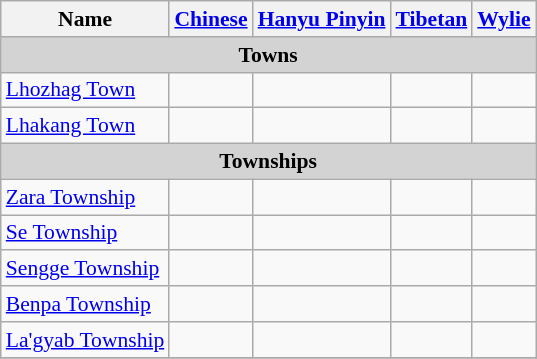<table class="wikitable"  style="font-size:90%;" align=center>
<tr>
<th>Name</th>
<th><a href='#'>Chinese</a></th>
<th><a href='#'>Hanyu Pinyin</a></th>
<th><a href='#'>Tibetan</a></th>
<th><a href='#'>Wylie</a></th>
</tr>
<tr --------->
<td colspan="5"  style="text-align:center; background:#d3d3d3;"><strong>Towns</strong></td>
</tr>
<tr --------->
<td><a href='#'>Lhozhag Town</a></td>
<td></td>
<td></td>
<td></td>
<td></td>
</tr>
<tr>
<td><a href='#'>Lhakang Town</a></td>
<td></td>
<td></td>
<td></td>
<td></td>
</tr>
<tr --------->
<td colspan="5"  style="text-align:center; background:#d3d3d3;"><strong>Townships</strong></td>
</tr>
<tr --------->
<td><a href='#'>Zara Township</a></td>
<td></td>
<td></td>
<td></td>
<td></td>
</tr>
<tr>
<td><a href='#'>Se Township</a></td>
<td></td>
<td></td>
<td></td>
<td></td>
</tr>
<tr>
<td><a href='#'>Sengge Township</a></td>
<td></td>
<td></td>
<td></td>
<td></td>
</tr>
<tr>
<td><a href='#'>Benpa Township</a></td>
<td></td>
<td></td>
<td></td>
<td></td>
</tr>
<tr>
<td><a href='#'>La'gyab Township</a></td>
<td></td>
<td></td>
<td></td>
<td></td>
</tr>
<tr>
</tr>
</table>
